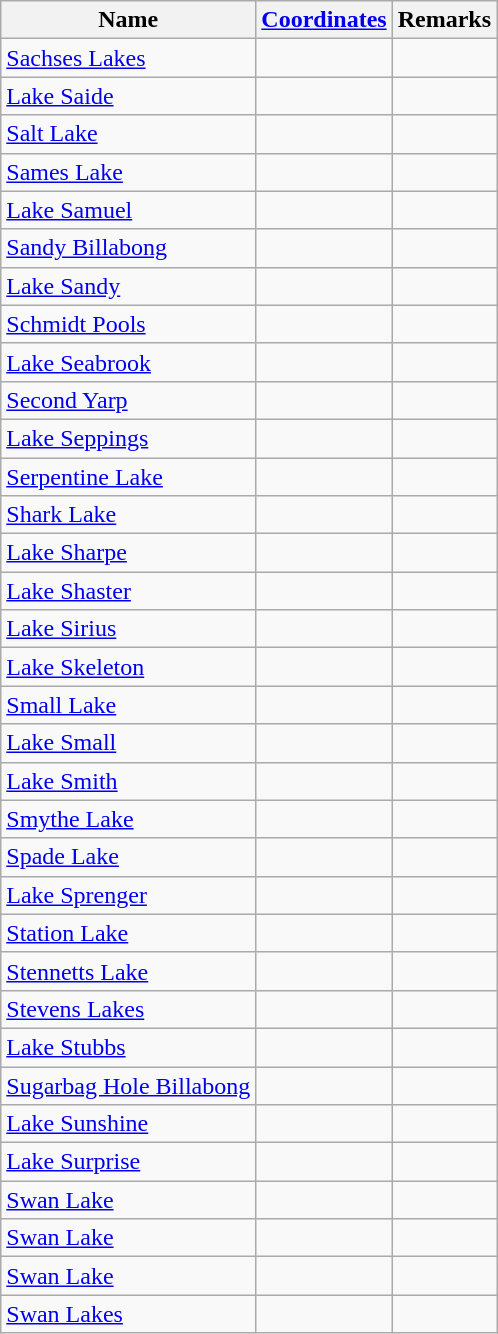<table class="wikitable">
<tr>
<th>Name</th>
<th><a href='#'>Coordinates</a></th>
<th>Remarks</th>
</tr>
<tr>
<td><a href='#'>Sachses Lakes</a></td>
<td></td>
<td></td>
</tr>
<tr>
<td><a href='#'>Lake Saide</a></td>
<td></td>
<td></td>
</tr>
<tr>
<td><a href='#'>Salt Lake</a></td>
<td></td>
<td></td>
</tr>
<tr>
<td><a href='#'>Sames Lake</a></td>
<td></td>
<td></td>
</tr>
<tr>
<td><a href='#'>Lake Samuel</a></td>
<td></td>
<td></td>
</tr>
<tr>
<td><a href='#'>Sandy Billabong</a></td>
<td></td>
<td></td>
</tr>
<tr>
<td><a href='#'>Lake Sandy</a></td>
<td></td>
<td></td>
</tr>
<tr>
<td><a href='#'>Schmidt Pools</a></td>
<td></td>
<td></td>
</tr>
<tr>
<td><a href='#'>Lake Seabrook</a></td>
<td></td>
<td></td>
</tr>
<tr>
<td><a href='#'>Second Yarp</a></td>
<td></td>
<td></td>
</tr>
<tr>
<td><a href='#'>Lake Seppings</a></td>
<td></td>
<td></td>
</tr>
<tr>
<td><a href='#'>Serpentine Lake</a></td>
<td></td>
<td></td>
</tr>
<tr>
<td><a href='#'>Shark Lake</a></td>
<td></td>
<td></td>
</tr>
<tr>
<td><a href='#'>Lake Sharpe</a></td>
<td></td>
<td></td>
</tr>
<tr>
<td><a href='#'>Lake Shaster</a></td>
<td></td>
<td></td>
</tr>
<tr>
<td><a href='#'>Lake Sirius</a></td>
<td></td>
<td></td>
</tr>
<tr>
<td><a href='#'>Lake Skeleton</a></td>
<td></td>
<td></td>
</tr>
<tr>
<td><a href='#'>Small Lake</a></td>
<td></td>
<td></td>
</tr>
<tr>
<td><a href='#'>Lake Small</a></td>
<td></td>
<td></td>
</tr>
<tr>
<td><a href='#'>Lake Smith</a></td>
<td></td>
<td></td>
</tr>
<tr>
<td><a href='#'>Smythe Lake</a></td>
<td></td>
<td></td>
</tr>
<tr>
<td><a href='#'>Spade Lake</a></td>
<td></td>
<td></td>
</tr>
<tr>
<td><a href='#'>Lake Sprenger</a></td>
<td></td>
<td></td>
</tr>
<tr>
<td><a href='#'>Station Lake</a></td>
<td></td>
<td></td>
</tr>
<tr>
<td><a href='#'>Stennetts Lake</a></td>
<td></td>
<td></td>
</tr>
<tr>
<td><a href='#'>Stevens Lakes</a></td>
<td></td>
<td></td>
</tr>
<tr>
<td><a href='#'>Lake Stubbs</a></td>
<td></td>
<td></td>
</tr>
<tr>
<td><a href='#'>Sugarbag Hole Billabong</a></td>
<td></td>
<td></td>
</tr>
<tr>
<td><a href='#'>Lake Sunshine</a></td>
<td></td>
<td></td>
</tr>
<tr>
<td><a href='#'>Lake Surprise</a></td>
<td></td>
<td></td>
</tr>
<tr>
<td><a href='#'>Swan Lake</a></td>
<td></td>
<td></td>
</tr>
<tr>
<td><a href='#'>Swan Lake</a></td>
<td></td>
<td></td>
</tr>
<tr>
<td><a href='#'>Swan Lake</a></td>
<td></td>
<td></td>
</tr>
<tr>
<td><a href='#'>Swan Lakes</a></td>
<td></td>
<td></td>
</tr>
</table>
